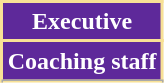<table class="wikitable">
<tr>
<th style="background:#5E299A; color:#FFFFFF; border:2px solid #F8E196;;" scope="col" colspan="2">Executive</th>
</tr>
<tr>
</tr>
<tr>
</tr>
<tr>
<th style="background:#5E299A; color:#FFFFFF; border:2px solid #F8E196;" scope="col" colspan="2">Coaching staff</th>
</tr>
<tr>
</tr>
<tr>
</tr>
<tr>
</tr>
</table>
